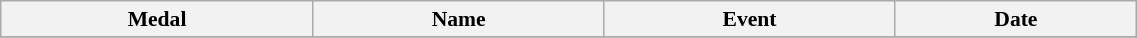<table class="wikitable" style="font-size:90%" width=60%>
<tr>
<th>Medal</th>
<th>Name</th>
<th>Event</th>
<th>Date</th>
</tr>
<tr>
</tr>
</table>
